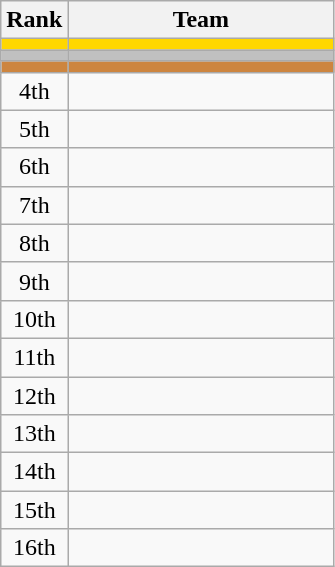<table class=wikitable style="text-align:center;">
<tr>
<th>Rank</th>
<th width=170>Team</th>
</tr>
<tr bgcolor=gold>
<td></td>
<td align=left></td>
</tr>
<tr bgcolor=silver>
<td></td>
<td align=left></td>
</tr>
<tr bgcolor=peru>
<td></td>
<td align=left></td>
</tr>
<tr>
<td>4th</td>
<td align=left></td>
</tr>
<tr>
<td>5th</td>
<td align=left></td>
</tr>
<tr>
<td>6th</td>
<td align=left></td>
</tr>
<tr>
<td>7th</td>
<td align=left></td>
</tr>
<tr>
<td>8th</td>
<td align=left></td>
</tr>
<tr>
<td>9th</td>
<td align=left></td>
</tr>
<tr>
<td>10th</td>
<td align=left></td>
</tr>
<tr>
<td>11th</td>
<td align=left></td>
</tr>
<tr>
<td>12th</td>
<td align=left></td>
</tr>
<tr>
<td>13th</td>
<td align=left></td>
</tr>
<tr>
<td>14th</td>
<td align=left></td>
</tr>
<tr>
<td>15th</td>
<td align=left></td>
</tr>
<tr>
<td>16th</td>
<td align=left></td>
</tr>
</table>
